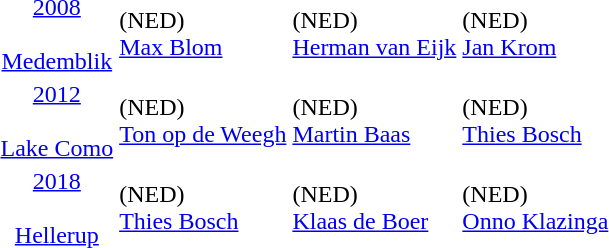<table>
<tr>
<td align=center><a href='#'>2008</a><br><br><a href='#'>Medemblik</a></td>
<td> (NED)<br><a href='#'>Max Blom</a></td>
<td> (NED)<br><a href='#'>Herman van Eijk</a></td>
<td> (NED)<br><a href='#'>Jan Krom</a></td>
</tr>
<tr>
<td align=center><a href='#'>2012</a><br><br><a href='#'>Lake Como</a></td>
<td> (NED)<br><a href='#'>Ton op de Weegh</a></td>
<td> (NED)<br><a href='#'>Martin Baas</a></td>
<td> (NED)<br><a href='#'>Thies Bosch</a></td>
</tr>
<tr>
<td align=center><a href='#'>2018</a><br><br><a href='#'>Hellerup</a></td>
<td> (NED)<br><a href='#'>Thies Bosch</a></td>
<td> (NED)<br><a href='#'>Klaas de Boer</a></td>
<td> (NED)<br><a href='#'>Onno Klazinga</a></td>
</tr>
<tr>
</tr>
</table>
